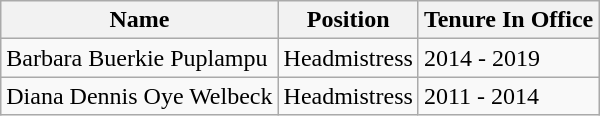<table class="wikitable">
<tr>
<th>Name</th>
<th>Position</th>
<th>Tenure In Office</th>
</tr>
<tr>
<td>Barbara Buerkie Puplampu</td>
<td>Headmistress</td>
<td>2014 - 2019</td>
</tr>
<tr>
<td>Diana Dennis Oye Welbeck</td>
<td>Headmistress</td>
<td>2011 - 2014</td>
</tr>
</table>
